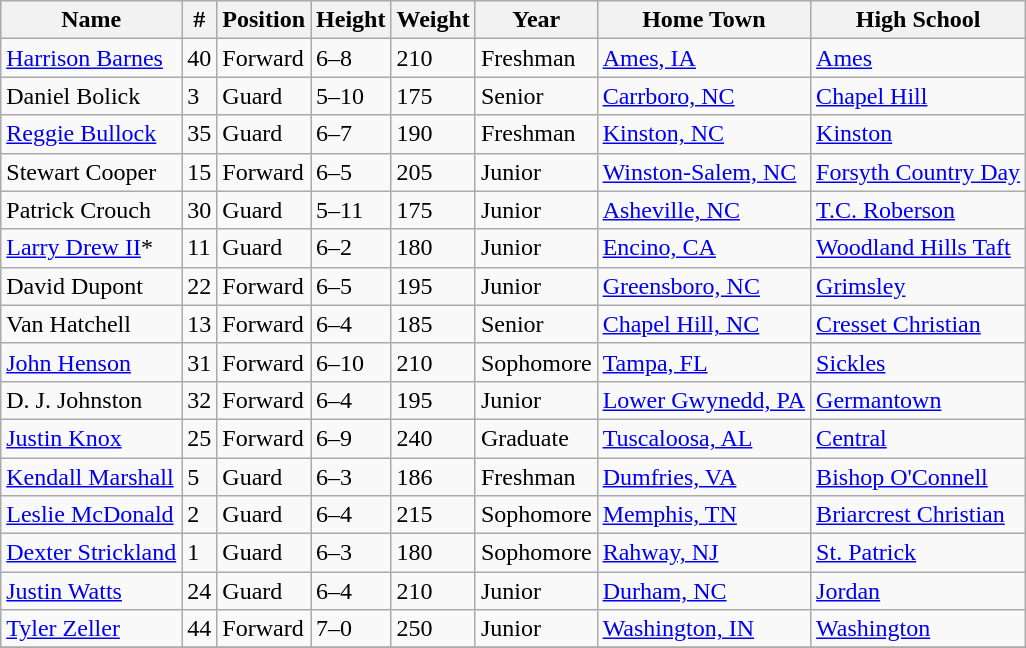<table class="wikitable" style="text-align: left;">
<tr>
<th>Name</th>
<th>#</th>
<th>Position</th>
<th>Height</th>
<th>Weight</th>
<th>Year</th>
<th>Home Town</th>
<th>High School</th>
</tr>
<tr>
<td><a href='#'>Harrison Barnes</a></td>
<td>40</td>
<td>Forward</td>
<td>6–8</td>
<td>210</td>
<td>Freshman</td>
<td><a href='#'>Ames, IA</a></td>
<td><a href='#'>Ames</a></td>
</tr>
<tr>
<td>Daniel Bolick</td>
<td>3</td>
<td>Guard</td>
<td>5–10</td>
<td>175</td>
<td>Senior</td>
<td><a href='#'>Carrboro, NC</a></td>
<td><a href='#'>Chapel Hill</a></td>
</tr>
<tr>
<td><a href='#'>Reggie Bullock</a></td>
<td>35</td>
<td>Guard</td>
<td>6–7</td>
<td>190</td>
<td>Freshman</td>
<td><a href='#'>Kinston, NC</a></td>
<td><a href='#'>Kinston</a></td>
</tr>
<tr>
<td>Stewart Cooper</td>
<td>15</td>
<td>Forward</td>
<td>6–5</td>
<td>205</td>
<td>Junior</td>
<td><a href='#'>Winston-Salem, NC</a></td>
<td><a href='#'>Forsyth Country Day</a></td>
</tr>
<tr>
<td>Patrick Crouch</td>
<td>30</td>
<td>Guard</td>
<td>5–11</td>
<td>175</td>
<td>Junior</td>
<td><a href='#'>Asheville, NC</a></td>
<td><a href='#'>T.C. Roberson</a></td>
</tr>
<tr>
<td><a href='#'>Larry Drew II</a>*</td>
<td>11</td>
<td>Guard</td>
<td>6–2</td>
<td>180</td>
<td>Junior</td>
<td><a href='#'>Encino, CA</a></td>
<td><a href='#'>Woodland Hills Taft</a></td>
</tr>
<tr>
<td>David Dupont</td>
<td>22</td>
<td>Forward</td>
<td>6–5</td>
<td>195</td>
<td>Junior</td>
<td><a href='#'>Greensboro, NC</a></td>
<td><a href='#'>Grimsley</a></td>
</tr>
<tr>
<td>Van Hatchell</td>
<td>13</td>
<td>Forward</td>
<td>6–4</td>
<td>185</td>
<td>Senior</td>
<td><a href='#'>Chapel Hill, NC</a></td>
<td><a href='#'>Cresset Christian</a></td>
</tr>
<tr>
<td><a href='#'>John Henson</a></td>
<td>31</td>
<td>Forward</td>
<td>6–10</td>
<td>210</td>
<td>Sophomore</td>
<td><a href='#'>Tampa, FL</a></td>
<td><a href='#'>Sickles</a></td>
</tr>
<tr>
<td>D. J. Johnston</td>
<td>32</td>
<td>Forward</td>
<td>6–4</td>
<td>195</td>
<td>Junior</td>
<td><a href='#'>Lower Gwynedd, PA</a></td>
<td><a href='#'>Germantown</a></td>
</tr>
<tr>
<td><a href='#'>Justin Knox</a></td>
<td>25</td>
<td>Forward</td>
<td>6–9</td>
<td>240</td>
<td>Graduate</td>
<td><a href='#'>Tuscaloosa, AL</a></td>
<td><a href='#'>Central</a></td>
</tr>
<tr>
<td><a href='#'>Kendall Marshall</a></td>
<td>5</td>
<td>Guard</td>
<td>6–3</td>
<td>186</td>
<td>Freshman</td>
<td><a href='#'>Dumfries, VA</a></td>
<td><a href='#'>Bishop O'Connell</a></td>
</tr>
<tr>
<td><a href='#'>Leslie McDonald</a></td>
<td>2</td>
<td>Guard</td>
<td>6–4</td>
<td>215</td>
<td>Sophomore</td>
<td><a href='#'>Memphis, TN</a></td>
<td><a href='#'>Briarcrest Christian</a></td>
</tr>
<tr>
<td><a href='#'>Dexter Strickland</a></td>
<td>1</td>
<td>Guard</td>
<td>6–3</td>
<td>180</td>
<td>Sophomore</td>
<td><a href='#'>Rahway, NJ</a></td>
<td><a href='#'>St. Patrick</a></td>
</tr>
<tr>
<td><a href='#'>Justin Watts</a></td>
<td>24</td>
<td>Guard</td>
<td>6–4</td>
<td>210</td>
<td>Junior</td>
<td><a href='#'>Durham, NC</a></td>
<td><a href='#'>Jordan</a></td>
</tr>
<tr>
<td><a href='#'>Tyler Zeller</a></td>
<td>44</td>
<td>Forward</td>
<td>7–0</td>
<td>250</td>
<td>Junior</td>
<td><a href='#'>Washington, IN</a></td>
<td><a href='#'>Washington</a></td>
</tr>
<tr>
</tr>
</table>
